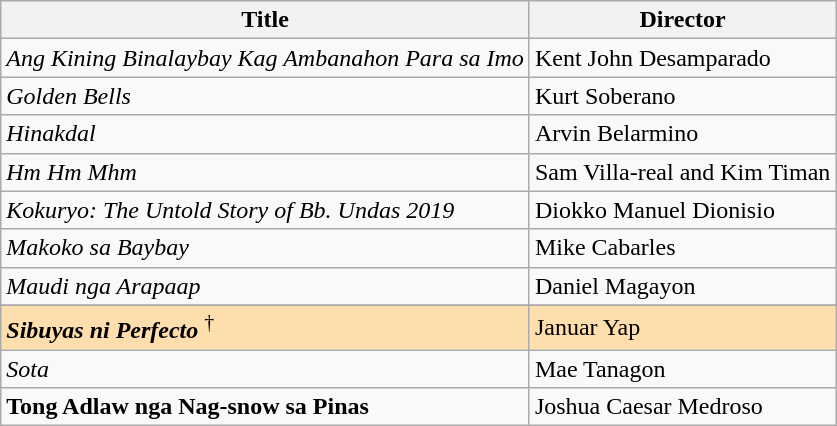<table class="wikitable">
<tr>
<th>Title</th>
<th>Director</th>
</tr>
<tr>
<td><em>Ang Kining Binalaybay Kag Ambanahon Para sa Imo</em></td>
<td>Kent John Desamparado</td>
</tr>
<tr>
<td><em>Golden Bells</em></td>
<td>Kurt Soberano</td>
</tr>
<tr>
<td><em>Hinakdal</em></td>
<td>Arvin Belarmino</td>
</tr>
<tr>
<td><em>Hm Hm Mhm</em></td>
<td>Sam Villa-real and Kim Timan</td>
</tr>
<tr>
<td><em>Kokuryo: The Untold Story of Bb. Undas 2019</em></td>
<td>Diokko Manuel Dionisio</td>
</tr>
<tr>
<td><em>Makoko sa Baybay</em></td>
<td>Mike Cabarles</td>
</tr>
<tr>
<td><em>Maudi nga Arapaap</em></td>
<td>Daniel Magayon</td>
</tr>
<tr>
</tr>
<tr style="background:#FFDEAD;">
<td><strong><em>Sibuyas ni Perfecto</em></strong> <sup>†</sup></td>
<td>Januar Yap</td>
</tr>
<tr>
<td><em>Sota</em></td>
<td>Mae Tanagon</td>
</tr>
<tr>
<td><strong>Tong Adlaw nga Nag-snow sa Pinas<em></td>
<td>Joshua Caesar Medroso</td>
</tr>
</table>
